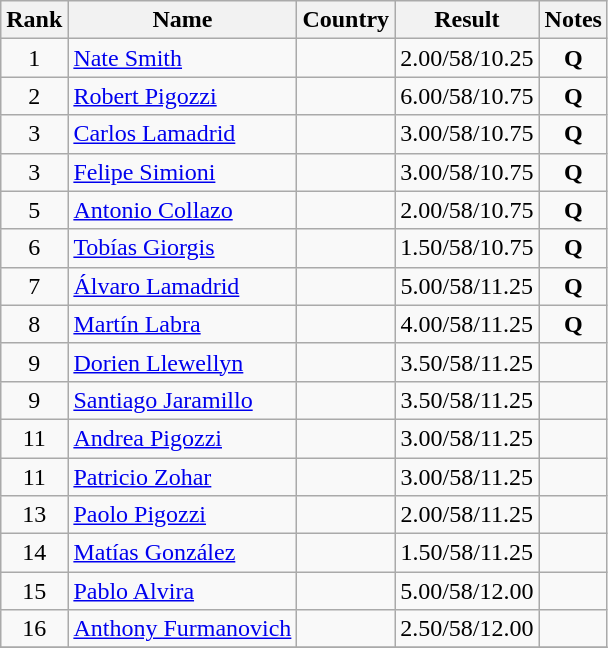<table class="wikitable sortable" style="text-align:center;">
<tr>
<th>Rank</th>
<th>Name</th>
<th>Country</th>
<th>Result</th>
<th>Notes</th>
</tr>
<tr>
<td>1</td>
<td align=left><a href='#'>Nate Smith</a></td>
<td align=left></td>
<td>2.00/58/10.25</td>
<td><strong>Q</strong></td>
</tr>
<tr>
<td>2</td>
<td align=left><a href='#'>Robert Pigozzi</a></td>
<td align=left></td>
<td>6.00/58/10.75</td>
<td><strong>Q</strong></td>
</tr>
<tr>
<td>3</td>
<td align=left><a href='#'>Carlos Lamadrid</a></td>
<td align=left></td>
<td>3.00/58/10.75</td>
<td><strong>Q</strong></td>
</tr>
<tr>
<td>3</td>
<td align=left><a href='#'>Felipe Simioni</a></td>
<td align=left></td>
<td>3.00/58/10.75</td>
<td><strong>Q</strong></td>
</tr>
<tr>
<td>5</td>
<td align=left><a href='#'>Antonio Collazo</a></td>
<td align=left></td>
<td>2.00/58/10.75</td>
<td><strong>Q</strong></td>
</tr>
<tr>
<td>6</td>
<td align=left><a href='#'>Tobías Giorgis</a></td>
<td align=left></td>
<td>1.50/58/10.75</td>
<td><strong>Q</strong></td>
</tr>
<tr>
<td>7</td>
<td align=left><a href='#'>Álvaro Lamadrid</a></td>
<td align=left></td>
<td>5.00/58/11.25</td>
<td><strong>Q</strong></td>
</tr>
<tr>
<td>8</td>
<td align=left><a href='#'>Martín Labra</a></td>
<td align=left></td>
<td>4.00/58/11.25</td>
<td><strong>Q</strong></td>
</tr>
<tr>
<td>9</td>
<td align=left><a href='#'>Dorien Llewellyn</a></td>
<td align=left></td>
<td>3.50/58/11.25</td>
<td></td>
</tr>
<tr>
<td>9</td>
<td align=left><a href='#'>Santiago Jaramillo</a></td>
<td align=left></td>
<td>3.50/58/11.25</td>
<td></td>
</tr>
<tr>
<td>11</td>
<td align=left><a href='#'>Andrea Pigozzi</a></td>
<td align=left></td>
<td>3.00/58/11.25</td>
<td></td>
</tr>
<tr>
<td>11</td>
<td align=left><a href='#'>Patricio Zohar</a></td>
<td align=left></td>
<td>3.00/58/11.25</td>
<td></td>
</tr>
<tr>
<td>13</td>
<td align=left><a href='#'>Paolo Pigozzi</a></td>
<td align=left></td>
<td>2.00/58/11.25</td>
<td></td>
</tr>
<tr>
<td>14</td>
<td align=left><a href='#'>Matías González</a></td>
<td align=left></td>
<td>1.50/58/11.25</td>
<td></td>
</tr>
<tr>
<td>15</td>
<td align=left><a href='#'>Pablo Alvira</a></td>
<td align=left></td>
<td>5.00/58/12.00</td>
<td></td>
</tr>
<tr>
<td>16</td>
<td align=left><a href='#'>Anthony Furmanovich</a></td>
<td align=left></td>
<td>2.50/58/12.00</td>
<td></td>
</tr>
<tr>
</tr>
</table>
